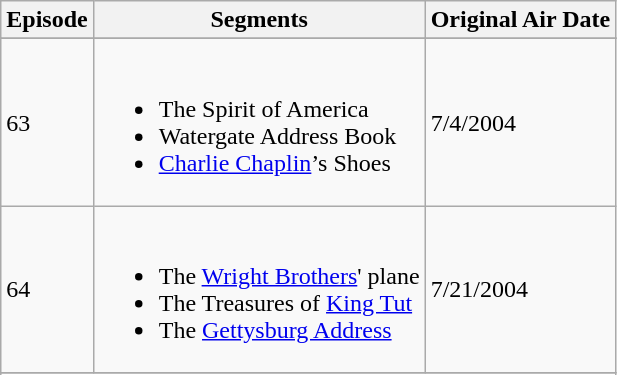<table class="wikitable">
<tr>
<th>Episode</th>
<th>Segments</th>
<th>Original Air Date</th>
</tr>
<tr>
</tr>
<tr>
<td>63</td>
<td><br><ul><li>The Spirit of America</li><li>Watergate Address Book</li><li><a href='#'>Charlie Chaplin</a>’s Shoes</li></ul></td>
<td>7/4/2004</td>
</tr>
<tr>
<td>64</td>
<td><br><ul><li>The <a href='#'>Wright Brothers</a>' plane</li><li>The Treasures of <a href='#'>King Tut</a></li><li>The <a href='#'>Gettysburg Address</a></li></ul></td>
<td>7/21/2004</td>
</tr>
<tr>
</tr>
<tr>
</tr>
</table>
